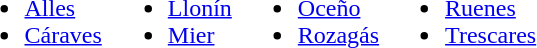<table border=0>
<tr>
<td><br><ul><li><a href='#'>Alles</a></li><li><a href='#'>Cáraves</a></li></ul></td>
<td><br><ul><li><a href='#'>Llonín</a></li><li><a href='#'>Mier</a></li></ul></td>
<td><br><ul><li><a href='#'>Oceño</a></li><li><a href='#'>Rozagás</a></li></ul></td>
<td><br><ul><li><a href='#'>Ruenes</a></li><li><a href='#'>Trescares</a></li></ul></td>
</tr>
</table>
